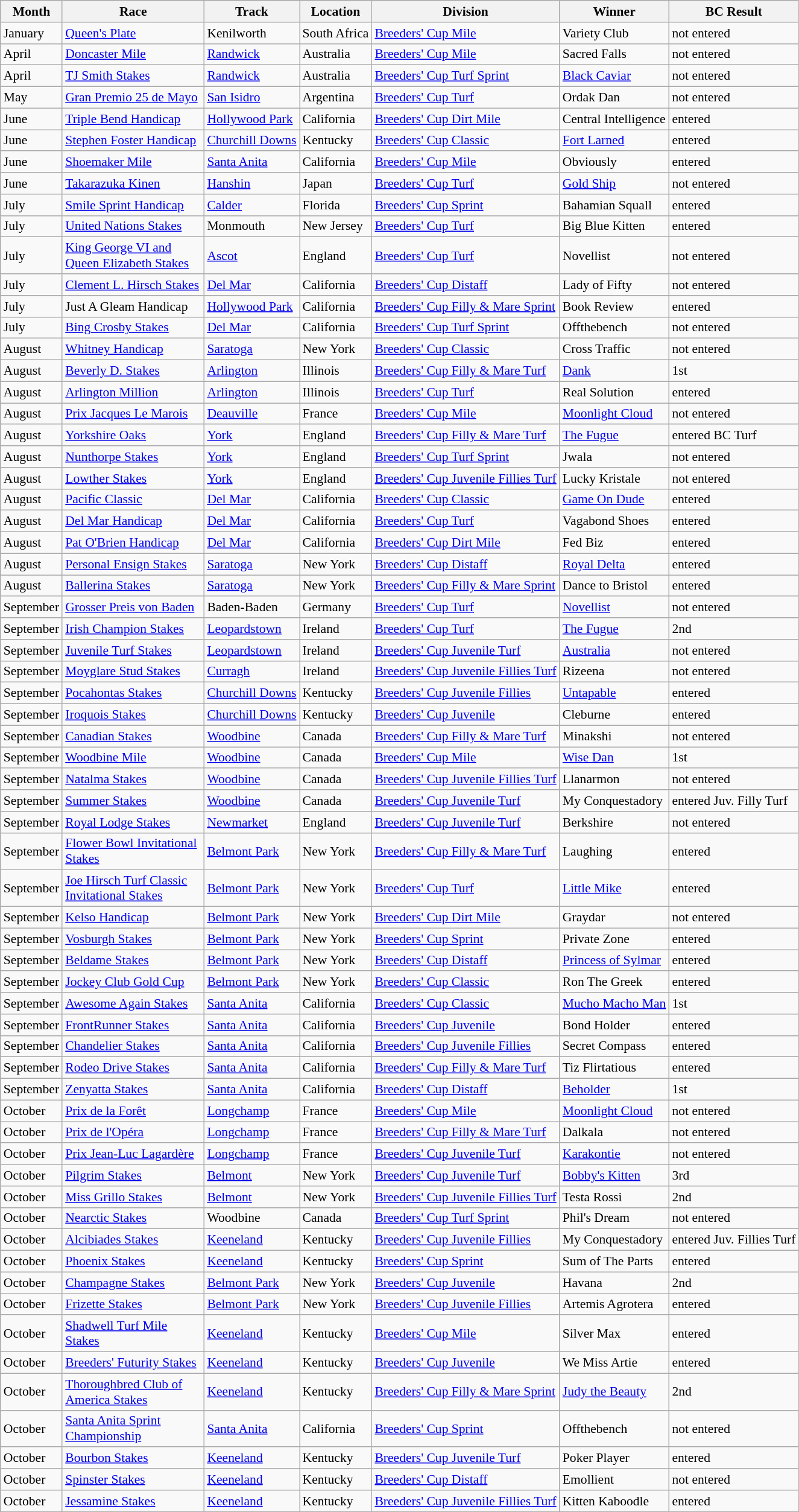<table class="wikitable sortable" style="font-size:90%">
<tr>
<th>Month</th>
<th width="150px">Race</th>
<th>Track</th>
<th>Location</th>
<th>Division</th>
<th>Winner</th>
<th>BC Result</th>
</tr>
<tr>
<td>January</td>
<td><a href='#'>Queen's Plate</a></td>
<td>Kenilworth</td>
<td>South Africa</td>
<td><a href='#'>Breeders' Cup Mile</a></td>
<td>Variety Club</td>
<td>not entered</td>
</tr>
<tr>
<td>April</td>
<td><a href='#'>Doncaster Mile</a></td>
<td><a href='#'>Randwick</a></td>
<td>Australia</td>
<td><a href='#'>Breeders' Cup Mile</a></td>
<td>Sacred Falls</td>
<td>not entered</td>
</tr>
<tr>
<td>April</td>
<td><a href='#'>TJ Smith Stakes</a></td>
<td><a href='#'>Randwick</a></td>
<td>Australia</td>
<td><a href='#'>Breeders' Cup Turf Sprint</a></td>
<td><a href='#'>Black Caviar</a></td>
<td>not entered</td>
</tr>
<tr>
<td>May</td>
<td><a href='#'>Gran Premio 25 de Mayo</a></td>
<td><a href='#'>San Isidro</a></td>
<td>Argentina</td>
<td><a href='#'>Breeders' Cup Turf</a></td>
<td>Ordak Dan</td>
<td>not entered</td>
</tr>
<tr>
<td>June</td>
<td><a href='#'>Triple Bend Handicap</a></td>
<td><a href='#'>Hollywood Park</a></td>
<td>California</td>
<td><a href='#'>Breeders' Cup Dirt Mile</a></td>
<td>Central Intelligence</td>
<td>entered</td>
</tr>
<tr>
<td>June</td>
<td><a href='#'>Stephen Foster Handicap</a></td>
<td><a href='#'>Churchill Downs</a></td>
<td>Kentucky</td>
<td><a href='#'>Breeders' Cup Classic</a></td>
<td><a href='#'>Fort Larned</a></td>
<td>entered</td>
</tr>
<tr>
<td>June</td>
<td><a href='#'>Shoemaker Mile</a></td>
<td><a href='#'>Santa Anita</a></td>
<td>California</td>
<td><a href='#'>Breeders' Cup Mile</a></td>
<td>Obviously</td>
<td>entered</td>
</tr>
<tr>
<td>June</td>
<td><a href='#'>Takarazuka Kinen</a></td>
<td><a href='#'>Hanshin</a></td>
<td>Japan</td>
<td><a href='#'>Breeders' Cup Turf</a></td>
<td><a href='#'>Gold Ship</a></td>
<td>not entered</td>
</tr>
<tr>
<td>July</td>
<td><a href='#'>Smile Sprint Handicap</a></td>
<td><a href='#'>Calder</a></td>
<td>Florida</td>
<td><a href='#'>Breeders' Cup Sprint</a></td>
<td>Bahamian Squall</td>
<td>entered</td>
</tr>
<tr>
<td>July</td>
<td><a href='#'>United Nations Stakes</a></td>
<td>Monmouth</td>
<td>New Jersey</td>
<td><a href='#'>Breeders' Cup Turf</a></td>
<td>Big Blue Kitten</td>
<td>entered</td>
</tr>
<tr>
<td>July</td>
<td><a href='#'>King George VI and Queen Elizabeth Stakes</a></td>
<td><a href='#'>Ascot</a></td>
<td>England</td>
<td><a href='#'>Breeders' Cup Turf</a></td>
<td>Novellist</td>
<td>not entered</td>
</tr>
<tr>
<td>July</td>
<td><a href='#'>Clement L. Hirsch Stakes</a></td>
<td><a href='#'>Del Mar</a></td>
<td>California</td>
<td><a href='#'>Breeders' Cup Distaff</a></td>
<td>Lady of Fifty</td>
<td>not entered</td>
</tr>
<tr>
<td>July</td>
<td>Just A Gleam Handicap</td>
<td><a href='#'>Hollywood Park</a></td>
<td>California</td>
<td><a href='#'>Breeders' Cup Filly & Mare Sprint</a></td>
<td>Book Review</td>
<td>entered</td>
</tr>
<tr>
<td>July</td>
<td><a href='#'>Bing Crosby Stakes</a></td>
<td><a href='#'>Del Mar</a></td>
<td>California</td>
<td><a href='#'>Breeders' Cup Turf Sprint</a></td>
<td>Offthebench</td>
<td>not entered</td>
</tr>
<tr>
<td>August</td>
<td><a href='#'>Whitney Handicap</a></td>
<td><a href='#'>Saratoga</a></td>
<td>New York</td>
<td><a href='#'>Breeders' Cup Classic</a></td>
<td>Cross Traffic</td>
<td>not entered</td>
</tr>
<tr>
<td>August</td>
<td><a href='#'>Beverly D. Stakes</a></td>
<td><a href='#'>Arlington</a></td>
<td>Illinois</td>
<td><a href='#'>Breeders' Cup Filly & Mare Turf</a></td>
<td><a href='#'>Dank</a></td>
<td>1st</td>
</tr>
<tr>
<td>August</td>
<td><a href='#'>Arlington Million</a></td>
<td><a href='#'>Arlington</a></td>
<td>Illinois</td>
<td><a href='#'>Breeders' Cup Turf</a></td>
<td>Real Solution</td>
<td>entered</td>
</tr>
<tr>
<td>August</td>
<td><a href='#'>Prix Jacques Le Marois</a></td>
<td><a href='#'>Deauville</a></td>
<td>France</td>
<td><a href='#'>Breeders' Cup Mile</a></td>
<td><a href='#'>Moonlight Cloud</a></td>
<td>not entered</td>
</tr>
<tr>
<td>August</td>
<td><a href='#'>Yorkshire Oaks</a></td>
<td><a href='#'>York</a></td>
<td>England</td>
<td><a href='#'>Breeders' Cup Filly & Mare Turf</a></td>
<td><a href='#'>The Fugue</a></td>
<td>entered BC Turf</td>
</tr>
<tr>
<td>August</td>
<td><a href='#'>Nunthorpe Stakes</a></td>
<td><a href='#'>York</a></td>
<td>England</td>
<td><a href='#'>Breeders' Cup Turf Sprint</a></td>
<td>Jwala</td>
<td>not entered</td>
</tr>
<tr>
<td>August</td>
<td><a href='#'>Lowther Stakes</a></td>
<td><a href='#'>York</a></td>
<td>England</td>
<td><a href='#'>Breeders' Cup Juvenile Fillies Turf</a></td>
<td>Lucky Kristale</td>
<td>not entered</td>
</tr>
<tr>
<td>August</td>
<td><a href='#'>Pacific Classic</a></td>
<td><a href='#'>Del Mar</a></td>
<td>California</td>
<td><a href='#'>Breeders' Cup Classic</a></td>
<td><a href='#'>Game On Dude</a></td>
<td>entered</td>
</tr>
<tr>
<td>August</td>
<td><a href='#'>Del Mar Handicap</a></td>
<td><a href='#'>Del Mar</a></td>
<td>California</td>
<td><a href='#'>Breeders' Cup Turf</a></td>
<td>Vagabond Shoes</td>
<td>entered</td>
</tr>
<tr>
<td>August</td>
<td><a href='#'>Pat O'Brien Handicap</a></td>
<td><a href='#'>Del Mar</a></td>
<td>California</td>
<td><a href='#'>Breeders' Cup Dirt Mile</a></td>
<td>Fed Biz</td>
<td>entered</td>
</tr>
<tr>
<td>August</td>
<td><a href='#'>Personal Ensign Stakes</a></td>
<td><a href='#'>Saratoga</a></td>
<td>New York</td>
<td><a href='#'>Breeders' Cup Distaff</a></td>
<td><a href='#'>Royal Delta</a></td>
<td>entered</td>
</tr>
<tr>
<td>August</td>
<td><a href='#'>Ballerina Stakes</a></td>
<td><a href='#'>Saratoga</a></td>
<td>New York</td>
<td><a href='#'>Breeders' Cup Filly & Mare Sprint</a></td>
<td>Dance to Bristol</td>
<td>entered</td>
</tr>
<tr>
<td>September</td>
<td><a href='#'>Grosser Preis von Baden</a></td>
<td>Baden-Baden</td>
<td>Germany</td>
<td><a href='#'>Breeders' Cup Turf</a></td>
<td><a href='#'>Novellist</a></td>
<td>not entered</td>
</tr>
<tr>
<td>September</td>
<td><a href='#'>Irish Champion Stakes</a></td>
<td><a href='#'>Leopardstown</a></td>
<td>Ireland</td>
<td><a href='#'>Breeders' Cup Turf</a></td>
<td><a href='#'>The Fugue</a></td>
<td>2nd</td>
</tr>
<tr>
<td>September</td>
<td><a href='#'>Juvenile Turf Stakes</a></td>
<td><a href='#'>Leopardstown</a></td>
<td>Ireland</td>
<td><a href='#'>Breeders' Cup Juvenile Turf</a></td>
<td><a href='#'>Australia</a></td>
<td>not entered</td>
</tr>
<tr>
<td>September</td>
<td><a href='#'>Moyglare Stud Stakes</a></td>
<td><a href='#'>Curragh</a></td>
<td>Ireland</td>
<td><a href='#'>Breeders' Cup Juvenile Fillies Turf</a></td>
<td>Rizeena</td>
<td>not entered</td>
</tr>
<tr>
<td>September</td>
<td><a href='#'>Pocahontas Stakes</a></td>
<td><a href='#'>Churchill Downs</a></td>
<td>Kentucky</td>
<td><a href='#'>Breeders' Cup Juvenile Fillies</a></td>
<td><a href='#'>Untapable</a></td>
<td>entered</td>
</tr>
<tr>
<td>September</td>
<td><a href='#'>Iroquois Stakes</a></td>
<td><a href='#'>Churchill Downs</a></td>
<td>Kentucky</td>
<td><a href='#'>Breeders' Cup Juvenile</a></td>
<td>Cleburne</td>
<td>entered</td>
</tr>
<tr>
<td>September</td>
<td><a href='#'>Canadian Stakes</a></td>
<td><a href='#'>Woodbine</a></td>
<td>Canada</td>
<td><a href='#'>Breeders' Cup Filly & Mare Turf</a></td>
<td>Minakshi</td>
<td>not entered</td>
</tr>
<tr>
<td>September</td>
<td><a href='#'>Woodbine Mile</a></td>
<td><a href='#'>Woodbine</a></td>
<td>Canada</td>
<td><a href='#'>Breeders' Cup Mile</a></td>
<td><a href='#'>Wise Dan</a></td>
<td>1st</td>
</tr>
<tr>
<td>September</td>
<td><a href='#'>Natalma Stakes</a></td>
<td><a href='#'>Woodbine</a></td>
<td>Canada</td>
<td><a href='#'>Breeders' Cup Juvenile Fillies Turf</a></td>
<td>Llanarmon</td>
<td>not entered</td>
</tr>
<tr>
<td>September</td>
<td><a href='#'>Summer Stakes</a></td>
<td><a href='#'>Woodbine</a></td>
<td>Canada</td>
<td><a href='#'>Breeders' Cup Juvenile Turf</a></td>
<td>My Conquestadory</td>
<td>entered Juv. Filly Turf</td>
</tr>
<tr>
<td>September</td>
<td><a href='#'>Royal Lodge Stakes</a></td>
<td><a href='#'>Newmarket</a></td>
<td>England</td>
<td><a href='#'>Breeders' Cup Juvenile Turf</a></td>
<td>Berkshire</td>
<td>not entered</td>
</tr>
<tr>
<td>September</td>
<td><a href='#'>Flower Bowl Invitational Stakes</a></td>
<td><a href='#'>Belmont Park</a></td>
<td>New York</td>
<td><a href='#'>Breeders' Cup Filly & Mare Turf</a></td>
<td>Laughing</td>
<td>entered</td>
</tr>
<tr>
<td>September</td>
<td><a href='#'>Joe Hirsch Turf Classic Invitational Stakes</a></td>
<td><a href='#'>Belmont Park</a></td>
<td>New York</td>
<td><a href='#'>Breeders' Cup Turf</a></td>
<td><a href='#'>Little Mike</a></td>
<td>entered</td>
</tr>
<tr>
<td>September</td>
<td><a href='#'>Kelso Handicap</a></td>
<td><a href='#'>Belmont Park</a></td>
<td>New York</td>
<td><a href='#'>Breeders' Cup Dirt Mile</a></td>
<td>Graydar</td>
<td>not entered</td>
</tr>
<tr>
<td>September</td>
<td><a href='#'>Vosburgh Stakes</a></td>
<td><a href='#'>Belmont Park</a></td>
<td>New York</td>
<td><a href='#'>Breeders' Cup Sprint</a></td>
<td>Private Zone</td>
<td>entered</td>
</tr>
<tr>
<td>September</td>
<td><a href='#'>Beldame Stakes</a></td>
<td><a href='#'>Belmont Park</a></td>
<td>New York</td>
<td><a href='#'>Breeders' Cup Distaff</a></td>
<td><a href='#'>Princess of Sylmar</a></td>
<td>entered</td>
</tr>
<tr>
<td>September</td>
<td><a href='#'>Jockey Club Gold Cup</a></td>
<td><a href='#'>Belmont Park</a></td>
<td>New York</td>
<td><a href='#'>Breeders' Cup Classic</a></td>
<td>Ron The Greek</td>
<td>entered</td>
</tr>
<tr>
<td>September</td>
<td><a href='#'>Awesome Again Stakes</a></td>
<td><a href='#'>Santa Anita</a></td>
<td>California</td>
<td><a href='#'>Breeders' Cup Classic</a></td>
<td><a href='#'>Mucho Macho Man</a></td>
<td>1st</td>
</tr>
<tr>
<td>September</td>
<td><a href='#'>FrontRunner Stakes</a></td>
<td><a href='#'>Santa Anita</a></td>
<td>California</td>
<td><a href='#'>Breeders' Cup Juvenile</a></td>
<td>Bond Holder</td>
<td>entered</td>
</tr>
<tr>
<td>September</td>
<td><a href='#'>Chandelier Stakes</a></td>
<td><a href='#'>Santa Anita</a></td>
<td>California</td>
<td><a href='#'>Breeders' Cup Juvenile Fillies</a></td>
<td>Secret Compass</td>
<td>entered</td>
</tr>
<tr>
<td>September</td>
<td><a href='#'>Rodeo Drive Stakes</a></td>
<td><a href='#'>Santa Anita</a></td>
<td>California</td>
<td><a href='#'>Breeders' Cup Filly & Mare Turf</a></td>
<td>Tiz Flirtatious</td>
<td>entered</td>
</tr>
<tr>
<td>September</td>
<td><a href='#'>Zenyatta Stakes</a></td>
<td><a href='#'>Santa Anita</a></td>
<td>California</td>
<td><a href='#'>Breeders' Cup Distaff</a></td>
<td><a href='#'>Beholder</a></td>
<td>1st</td>
</tr>
<tr>
<td>October</td>
<td><a href='#'>Prix de la Forêt</a></td>
<td><a href='#'>Longchamp</a></td>
<td>France</td>
<td><a href='#'>Breeders' Cup Mile</a></td>
<td><a href='#'>Moonlight Cloud</a></td>
<td>not entered</td>
</tr>
<tr>
<td>October</td>
<td><a href='#'>Prix de l'Opéra</a></td>
<td><a href='#'>Longchamp</a></td>
<td>France</td>
<td><a href='#'>Breeders' Cup Filly & Mare Turf</a></td>
<td>Dalkala</td>
<td>not entered</td>
</tr>
<tr>
<td>October</td>
<td><a href='#'>Prix Jean-Luc Lagardère</a></td>
<td><a href='#'>Longchamp</a></td>
<td>France</td>
<td><a href='#'>Breeders' Cup Juvenile Turf</a></td>
<td><a href='#'>Karakontie</a></td>
<td>not entered</td>
</tr>
<tr>
<td>October</td>
<td><a href='#'>Pilgrim Stakes</a></td>
<td><a href='#'>Belmont</a></td>
<td>New York</td>
<td><a href='#'>Breeders' Cup Juvenile Turf</a></td>
<td><a href='#'>Bobby's Kitten</a></td>
<td>3rd</td>
</tr>
<tr>
<td>October</td>
<td><a href='#'>Miss Grillo Stakes</a></td>
<td><a href='#'>Belmont</a></td>
<td>New York</td>
<td><a href='#'>Breeders' Cup Juvenile Fillies Turf</a></td>
<td>Testa Rossi</td>
<td>2nd</td>
</tr>
<tr>
<td>October</td>
<td><a href='#'>Nearctic Stakes</a></td>
<td>Woodbine</td>
<td>Canada</td>
<td><a href='#'>Breeders' Cup Turf Sprint</a></td>
<td>Phil's Dream</td>
<td>not entered</td>
</tr>
<tr>
<td>October</td>
<td><a href='#'>Alcibiades Stakes</a></td>
<td><a href='#'>Keeneland</a></td>
<td>Kentucky</td>
<td><a href='#'>Breeders' Cup Juvenile Fillies</a></td>
<td>My Conquestadory</td>
<td>entered Juv. Fillies Turf</td>
</tr>
<tr>
<td>October</td>
<td><a href='#'>Phoenix Stakes</a></td>
<td><a href='#'>Keeneland</a></td>
<td>Kentucky</td>
<td><a href='#'>Breeders' Cup Sprint</a></td>
<td>Sum of The Parts</td>
<td>entered</td>
</tr>
<tr>
<td>October</td>
<td><a href='#'>Champagne Stakes</a></td>
<td><a href='#'>Belmont Park</a></td>
<td>New York</td>
<td><a href='#'>Breeders' Cup Juvenile</a></td>
<td>Havana</td>
<td>2nd</td>
</tr>
<tr>
<td>October</td>
<td><a href='#'>Frizette Stakes</a></td>
<td><a href='#'>Belmont Park</a></td>
<td>New York</td>
<td><a href='#'>Breeders' Cup Juvenile Fillies</a></td>
<td>Artemis Agrotera</td>
<td>entered</td>
</tr>
<tr>
<td>October</td>
<td><a href='#'>Shadwell Turf Mile Stakes</a></td>
<td><a href='#'>Keeneland</a></td>
<td>Kentucky</td>
<td><a href='#'>Breeders' Cup Mile</a></td>
<td>Silver Max</td>
<td>entered</td>
</tr>
<tr>
<td>October</td>
<td><a href='#'>Breeders' Futurity Stakes</a></td>
<td><a href='#'>Keeneland</a></td>
<td>Kentucky</td>
<td><a href='#'>Breeders' Cup Juvenile</a></td>
<td>We Miss Artie</td>
<td>entered</td>
</tr>
<tr>
<td>October</td>
<td><a href='#'>Thoroughbred Club of America Stakes</a></td>
<td><a href='#'>Keeneland</a></td>
<td>Kentucky</td>
<td><a href='#'>Breeders' Cup Filly & Mare Sprint</a></td>
<td><a href='#'>Judy the Beauty</a></td>
<td>2nd</td>
</tr>
<tr>
<td>October</td>
<td><a href='#'>Santa Anita Sprint Championship</a></td>
<td><a href='#'>Santa Anita</a></td>
<td>California</td>
<td><a href='#'>Breeders' Cup Sprint</a></td>
<td>Offthebench</td>
<td>not entered</td>
</tr>
<tr>
<td>October</td>
<td><a href='#'>Bourbon Stakes</a></td>
<td><a href='#'>Keeneland</a></td>
<td>Kentucky</td>
<td><a href='#'>Breeders' Cup Juvenile Turf</a></td>
<td>Poker Player</td>
<td>entered</td>
</tr>
<tr>
<td>October</td>
<td><a href='#'>Spinster Stakes</a></td>
<td><a href='#'>Keeneland</a></td>
<td>Kentucky</td>
<td><a href='#'>Breeders' Cup Distaff</a></td>
<td>Emollient</td>
<td>not entered</td>
</tr>
<tr>
<td>October</td>
<td><a href='#'>Jessamine Stakes</a></td>
<td><a href='#'>Keeneland</a></td>
<td>Kentucky</td>
<td><a href='#'>Breeders' Cup Juvenile Fillies Turf</a></td>
<td>Kitten Kaboodle</td>
<td>entered</td>
</tr>
<tr>
</tr>
</table>
